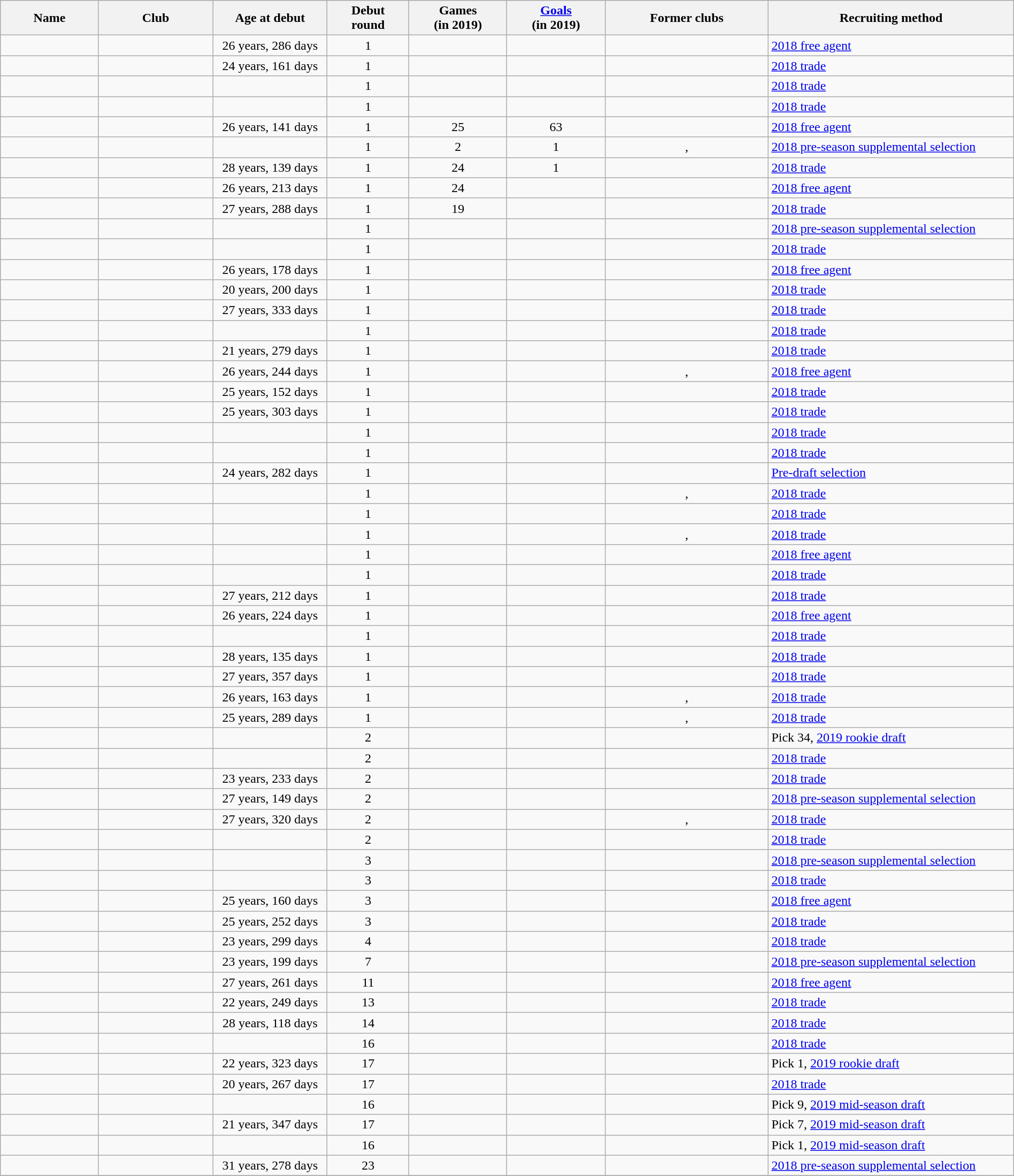<table class="wikitable sortable" style="width:100%; text-align: center;">
<tr style="background:#efefef;">
<th style="width:6%;">Name</th>
<th width=7%>Club</th>
<th style="width:7%;">Age at debut</th>
<th width=5%>Debut<br>round</th>
<th width=6%>Games<br>(in 2019)</th>
<th width=6%><a href='#'>Goals</a><br>(in 2019)</th>
<th style="width:10%;">Former clubs</th>
<th style="width:15%;">Recruiting method</th>
</tr>
<tr>
<td align="left"></td>
<td></td>
<td>26 years, 286 days</td>
<td>1</td>
<td></td>
<td></td>
<td></td>
<td align="left"><a href='#'>2018 free agent</a></td>
</tr>
<tr>
<td align="left"></td>
<td></td>
<td>24 years, 161 days</td>
<td>1</td>
<td></td>
<td></td>
<td></td>
<td align="left"><a href='#'>2018 trade</a></td>
</tr>
<tr>
<td align="left"></td>
<td></td>
<td></td>
<td>1</td>
<td></td>
<td></td>
<td></td>
<td align="left"><a href='#'>2018 trade</a></td>
</tr>
<tr>
<td align="left"></td>
<td></td>
<td></td>
<td>1</td>
<td></td>
<td></td>
<td></td>
<td align="left"><a href='#'>2018 trade</a></td>
</tr>
<tr>
<td align="left"></td>
<td></td>
<td>26 years, 141 days</td>
<td>1</td>
<td>25</td>
<td>63</td>
<td></td>
<td align="left"><a href='#'>2018 free agent</a></td>
</tr>
<tr>
<td align="left"></td>
<td></td>
<td></td>
<td>1</td>
<td>2</td>
<td>1</td>
<td>, </td>
<td align="left"><a href='#'>2018 pre-season supplemental selection</a></td>
</tr>
<tr>
<td align="left"></td>
<td></td>
<td>28 years, 139 days</td>
<td>1</td>
<td>24</td>
<td>1</td>
<td></td>
<td align="left"><a href='#'>2018 trade</a></td>
</tr>
<tr>
<td align="left"></td>
<td></td>
<td>26 years, 213 days</td>
<td>1</td>
<td>24</td>
<td></td>
<td></td>
<td align="left"><a href='#'>2018 free agent</a></td>
</tr>
<tr>
<td align="left"></td>
<td></td>
<td>27 years, 288 days</td>
<td>1</td>
<td>19</td>
<td></td>
<td></td>
<td align="left"><a href='#'>2018 trade</a></td>
</tr>
<tr>
<td align="left"></td>
<td></td>
<td></td>
<td>1</td>
<td></td>
<td></td>
<td></td>
<td align="left"><a href='#'>2018 pre-season supplemental selection</a></td>
</tr>
<tr>
<td align="left"></td>
<td></td>
<td></td>
<td>1</td>
<td></td>
<td></td>
<td></td>
<td align="left"><a href='#'>2018 trade</a></td>
</tr>
<tr>
<td align="left"></td>
<td></td>
<td>26 years, 178 days</td>
<td>1</td>
<td></td>
<td></td>
<td></td>
<td align="left"><a href='#'>2018 free agent</a></td>
</tr>
<tr>
<td align="left"></td>
<td></td>
<td>20 years, 200 days</td>
<td>1</td>
<td></td>
<td></td>
<td></td>
<td align="left"><a href='#'>2018 trade</a></td>
</tr>
<tr>
<td align="left"></td>
<td></td>
<td>27 years, 333 days</td>
<td>1</td>
<td></td>
<td></td>
<td></td>
<td align="left"><a href='#'>2018 trade</a></td>
</tr>
<tr>
<td align="left"></td>
<td></td>
<td></td>
<td>1</td>
<td></td>
<td></td>
<td></td>
<td align="left"><a href='#'>2018 trade</a></td>
</tr>
<tr>
<td align="left"></td>
<td></td>
<td>21 years, 279 days</td>
<td>1</td>
<td></td>
<td></td>
<td></td>
<td align="left"><a href='#'>2018 trade</a></td>
</tr>
<tr>
<td align="left"></td>
<td></td>
<td>26 years, 244 days</td>
<td>1</td>
<td></td>
<td></td>
<td>, </td>
<td align="left"><a href='#'>2018 free agent</a></td>
</tr>
<tr>
<td align="left"></td>
<td></td>
<td>25 years, 152 days</td>
<td>1</td>
<td></td>
<td></td>
<td></td>
<td align="left"><a href='#'>2018 trade</a></td>
</tr>
<tr>
<td align="left"></td>
<td></td>
<td>25 years, 303 days</td>
<td>1</td>
<td></td>
<td></td>
<td></td>
<td align="left"><a href='#'>2018 trade</a></td>
</tr>
<tr>
<td align="left"></td>
<td></td>
<td></td>
<td>1</td>
<td></td>
<td></td>
<td></td>
<td align="left"><a href='#'>2018 trade</a></td>
</tr>
<tr>
<td align="left"></td>
<td></td>
<td></td>
<td>1</td>
<td></td>
<td></td>
<td></td>
<td align="left"><a href='#'>2018 trade</a></td>
</tr>
<tr>
<td align="left"></td>
<td></td>
<td>24 years, 282 days</td>
<td>1</td>
<td></td>
<td></td>
<td></td>
<td align="left"><a href='#'>Pre-draft selection</a></td>
</tr>
<tr>
<td align="left"></td>
<td></td>
<td></td>
<td>1</td>
<td></td>
<td></td>
<td>, </td>
<td align="left"><a href='#'>2018 trade</a></td>
</tr>
<tr>
<td align="left"></td>
<td></td>
<td></td>
<td>1</td>
<td></td>
<td></td>
<td></td>
<td align="left"><a href='#'>2018 trade</a></td>
</tr>
<tr>
<td align="left"></td>
<td></td>
<td></td>
<td>1</td>
<td></td>
<td></td>
<td>, </td>
<td align="left"><a href='#'>2018 trade</a></td>
</tr>
<tr>
<td align="left"></td>
<td></td>
<td></td>
<td>1</td>
<td></td>
<td></td>
<td></td>
<td align="left"><a href='#'>2018 free agent</a></td>
</tr>
<tr>
<td align="left"></td>
<td></td>
<td></td>
<td>1</td>
<td></td>
<td></td>
<td></td>
<td align="left"><a href='#'>2018 trade</a></td>
</tr>
<tr>
<td align="left"></td>
<td></td>
<td>27 years, 212 days</td>
<td>1</td>
<td></td>
<td></td>
<td></td>
<td align="left"><a href='#'>2018 trade</a></td>
</tr>
<tr>
<td align="left"></td>
<td></td>
<td>26 years, 224 days</td>
<td>1</td>
<td></td>
<td></td>
<td></td>
<td align="left"><a href='#'>2018 free agent</a></td>
</tr>
<tr>
<td align="left"></td>
<td></td>
<td></td>
<td>1</td>
<td></td>
<td></td>
<td></td>
<td align="left"><a href='#'>2018 trade</a></td>
</tr>
<tr>
<td align="left"></td>
<td></td>
<td>28 years, 135 days</td>
<td>1</td>
<td></td>
<td></td>
<td></td>
<td align="left"><a href='#'>2018 trade</a></td>
</tr>
<tr>
<td align="left"></td>
<td></td>
<td>27 years, 357 days</td>
<td>1</td>
<td></td>
<td></td>
<td></td>
<td align="left"><a href='#'>2018 trade</a></td>
</tr>
<tr>
<td align="left"></td>
<td></td>
<td>26 years, 163 days</td>
<td>1</td>
<td></td>
<td></td>
<td>, </td>
<td align="left"><a href='#'>2018 trade</a></td>
</tr>
<tr>
<td align="left"></td>
<td></td>
<td>25 years, 289 days</td>
<td>1</td>
<td></td>
<td></td>
<td>, </td>
<td align="left"><a href='#'>2018 trade</a></td>
</tr>
<tr>
<td align="left"></td>
<td></td>
<td></td>
<td>2</td>
<td></td>
<td></td>
<td></td>
<td align="left">Pick 34, <a href='#'>2019 rookie draft</a></td>
</tr>
<tr>
<td align="left"></td>
<td></td>
<td></td>
<td>2</td>
<td></td>
<td></td>
<td></td>
<td align="left"><a href='#'>2018 trade</a></td>
</tr>
<tr>
<td align="left"></td>
<td></td>
<td>23 years, 233 days</td>
<td>2</td>
<td></td>
<td></td>
<td></td>
<td align="left"><a href='#'>2018 trade</a></td>
</tr>
<tr>
<td align="left"></td>
<td></td>
<td>27 years, 149 days</td>
<td>2</td>
<td></td>
<td></td>
<td></td>
<td align="left"><a href='#'>2018 pre-season supplemental selection</a></td>
</tr>
<tr>
<td align="left"></td>
<td></td>
<td>27 years, 320 days</td>
<td>2</td>
<td></td>
<td></td>
<td>, </td>
<td align="left"><a href='#'>2018 trade</a></td>
</tr>
<tr>
<td align="left"></td>
<td></td>
<td></td>
<td>2</td>
<td></td>
<td></td>
<td></td>
<td align="left"><a href='#'>2018 trade</a></td>
</tr>
<tr>
<td align="left"></td>
<td></td>
<td></td>
<td>3</td>
<td></td>
<td></td>
<td></td>
<td align="left"><a href='#'>2018 pre-season supplemental selection</a></td>
</tr>
<tr>
<td align="left"></td>
<td></td>
<td></td>
<td>3</td>
<td></td>
<td></td>
<td></td>
<td align="left"><a href='#'>2018 trade</a></td>
</tr>
<tr>
<td align="left"></td>
<td></td>
<td>25 years, 160 days</td>
<td>3</td>
<td></td>
<td></td>
<td></td>
<td align="left"><a href='#'>2018 free agent</a></td>
</tr>
<tr>
<td align="left"></td>
<td></td>
<td>25 years, 252 days</td>
<td>3</td>
<td></td>
<td></td>
<td></td>
<td align="left"><a href='#'>2018 trade</a></td>
</tr>
<tr>
<td align="left"></td>
<td></td>
<td>23 years, 299 days</td>
<td>4</td>
<td></td>
<td></td>
<td></td>
<td align="left"><a href='#'>2018 trade</a></td>
</tr>
<tr>
<td align="left"></td>
<td></td>
<td>23 years, 199 days</td>
<td>7</td>
<td></td>
<td></td>
<td></td>
<td align="left"><a href='#'>2018 pre-season supplemental selection</a></td>
</tr>
<tr>
<td align="left"></td>
<td></td>
<td>27 years, 261 days</td>
<td>11</td>
<td></td>
<td></td>
<td></td>
<td align="left"><a href='#'>2018 free agent</a></td>
</tr>
<tr>
<td align="left"></td>
<td></td>
<td>22 years, 249 days</td>
<td>13</td>
<td></td>
<td></td>
<td></td>
<td align="left"><a href='#'>2018 trade</a></td>
</tr>
<tr>
<td align="left"></td>
<td></td>
<td>28 years, 118 days</td>
<td>14</td>
<td></td>
<td></td>
<td></td>
<td align="left"><a href='#'>2018 trade</a></td>
</tr>
<tr>
<td align="left"></td>
<td></td>
<td></td>
<td>16</td>
<td></td>
<td></td>
<td></td>
<td align="left"><a href='#'>2018 trade</a></td>
</tr>
<tr>
<td align="left"></td>
<td></td>
<td>22 years, 323 days</td>
<td>17</td>
<td></td>
<td></td>
<td></td>
<td align="left">Pick 1, <a href='#'>2019 rookie draft</a></td>
</tr>
<tr>
<td align="left"></td>
<td></td>
<td>20 years, 267 days</td>
<td>17</td>
<td></td>
<td></td>
<td></td>
<td align="left"><a href='#'>2018 trade</a></td>
</tr>
<tr>
<td align="left"></td>
<td></td>
<td></td>
<td>16</td>
<td></td>
<td></td>
<td></td>
<td align="left">Pick 9, <a href='#'>2019 mid-season draft</a></td>
</tr>
<tr>
<td align="left"></td>
<td></td>
<td>21 years, 347 days</td>
<td>17</td>
<td></td>
<td></td>
<td></td>
<td align="left">Pick 7, <a href='#'>2019 mid-season draft</a></td>
</tr>
<tr>
<td align="left"></td>
<td></td>
<td></td>
<td>16</td>
<td></td>
<td></td>
<td></td>
<td align="left">Pick 1, <a href='#'>2019 mid-season draft</a></td>
</tr>
<tr>
<td align="left"></td>
<td></td>
<td>31 years, 278 days</td>
<td>23</td>
<td></td>
<td></td>
<td></td>
<td align="left"><a href='#'>2018 pre-season supplemental selection</a></td>
</tr>
<tr>
</tr>
</table>
